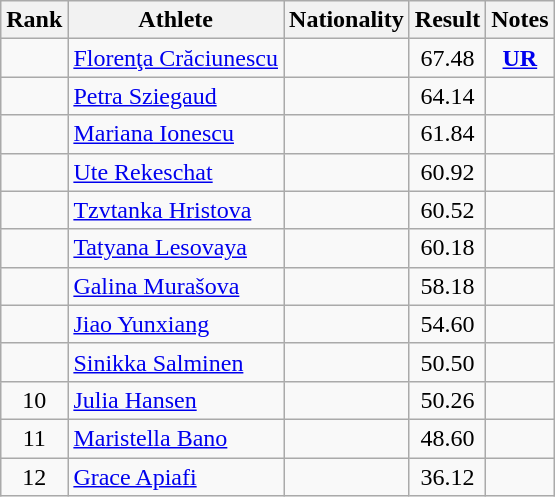<table class="wikitable sortable" style="text-align:center">
<tr>
<th>Rank</th>
<th>Athlete</th>
<th>Nationality</th>
<th>Result</th>
<th>Notes</th>
</tr>
<tr>
<td></td>
<td align=left><a href='#'>Florenţa Crăciunescu</a></td>
<td align=left></td>
<td>67.48</td>
<td><strong><a href='#'>UR</a></strong></td>
</tr>
<tr>
<td></td>
<td align=left><a href='#'>Petra Sziegaud</a></td>
<td align=left></td>
<td>64.14</td>
<td></td>
</tr>
<tr>
<td></td>
<td align=left><a href='#'>Mariana Ionescu</a></td>
<td align=left></td>
<td>61.84</td>
<td></td>
</tr>
<tr>
<td></td>
<td align=left><a href='#'>Ute Rekeschat</a></td>
<td align=left></td>
<td>60.92</td>
<td></td>
</tr>
<tr>
<td></td>
<td align=left><a href='#'>Tzvtanka Hristova</a></td>
<td align=left></td>
<td>60.52</td>
<td></td>
</tr>
<tr>
<td></td>
<td align=left><a href='#'>Tatyana Lesovaya</a></td>
<td align=left></td>
<td>60.18</td>
<td></td>
</tr>
<tr>
<td></td>
<td align=left><a href='#'>Galina Murašova</a></td>
<td align=left></td>
<td>58.18</td>
<td></td>
</tr>
<tr>
<td></td>
<td align=left><a href='#'>Jiao Yunxiang</a></td>
<td align=left></td>
<td>54.60</td>
<td></td>
</tr>
<tr>
<td></td>
<td align=left><a href='#'>Sinikka Salminen</a></td>
<td align=left></td>
<td>50.50</td>
<td></td>
</tr>
<tr>
<td>10</td>
<td align=left><a href='#'>Julia Hansen</a></td>
<td align=left></td>
<td>50.26</td>
<td></td>
</tr>
<tr>
<td>11</td>
<td align=left><a href='#'>Maristella Bano</a></td>
<td align=left></td>
<td>48.60</td>
<td></td>
</tr>
<tr>
<td>12</td>
<td align=left><a href='#'>Grace Apiafi</a></td>
<td align=left></td>
<td>36.12</td>
<td></td>
</tr>
</table>
